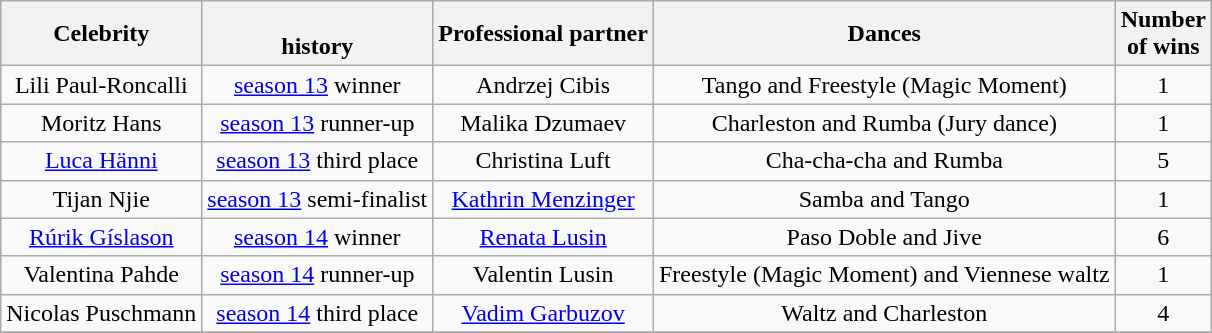<table class="wikitable sortable" style="text-align:center;">
<tr>
<th>Celebrity</th>
<th><br>history</th>
<th>Professional partner</th>
<th>Dances</th>
<th>Number<br>of wins</th>
</tr>
<tr>
<td>Lili Paul-Roncalli</td>
<td><a href='#'>season 13</a> winner</td>
<td>Andrzej Cibis</td>
<td>Tango and Freestyle (Magic Moment)</td>
<td>1</td>
</tr>
<tr>
<td>Moritz Hans</td>
<td><a href='#'>season 13</a> runner-up</td>
<td>Malika Dzumaev</td>
<td>Charleston and Rumba (Jury dance)</td>
<td>1</td>
</tr>
<tr>
<td><a href='#'>Luca Hänni</a></td>
<td><a href='#'>season 13</a> third place</td>
<td>Christina Luft</td>
<td>Cha-cha-cha and Rumba</td>
<td>5</td>
</tr>
<tr>
<td>Tijan Njie</td>
<td><a href='#'>season 13</a> semi-finalist</td>
<td><a href='#'>Kathrin Menzinger</a></td>
<td>Samba and Tango</td>
<td>1</td>
</tr>
<tr>
<td><a href='#'>Rúrik Gíslason</a></td>
<td><a href='#'>season 14</a> winner</td>
<td><a href='#'>Renata Lusin</a></td>
<td>Paso Doble and Jive</td>
<td>6</td>
</tr>
<tr>
<td>Valentina Pahde</td>
<td><a href='#'>season 14</a> runner-up</td>
<td>Valentin Lusin</td>
<td>Freestyle (Magic Moment) and Viennese waltz</td>
<td>1</td>
</tr>
<tr>
<td>Nicolas Puschmann</td>
<td><a href='#'>season 14</a> third place</td>
<td><a href='#'>Vadim Garbuzov</a></td>
<td>Waltz and Charleston</td>
<td>4</td>
</tr>
<tr>
</tr>
</table>
